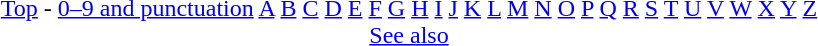<table border="0" align="center" class="toccolours">
<tr>
<th></th>
</tr>
<tr>
<td align="center"><br><a href='#'>Top</a> - <a href='#'>0–9 and punctuation</a> <a href='#'>A</a> <a href='#'>B</a> <a href='#'>C</a> <a href='#'>D</a> <a href='#'>E</a> <a href='#'>F</a> <a href='#'>G</a> <a href='#'>H</a> <a href='#'>I</a> <a href='#'>J</a> <a href='#'>K</a> <a href='#'>L</a> <a href='#'>M</a> <a href='#'>N</a> <a href='#'>O</a> <a href='#'>P</a> <a href='#'>Q</a> <a href='#'>R</a> <a href='#'>S</a> <a href='#'>T</a> <a href='#'>U</a> <a href='#'>V</a> <a href='#'>W</a> <a href='#'>X</a> <a href='#'>Y</a> <a href='#'>Z</a> <br><a href='#'>See also</a></td>
</tr>
</table>
